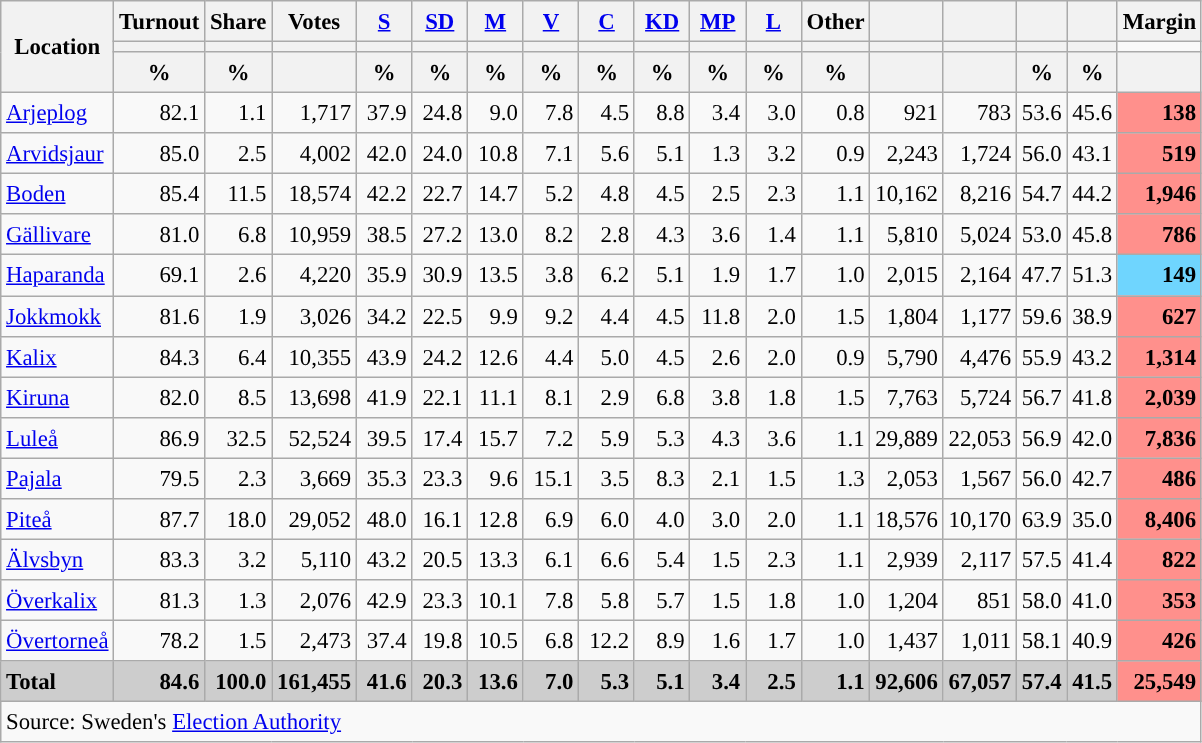<table class="wikitable sortable" style="text-align:right; font-size:95%; line-height:20px;">
<tr>
<th rowspan="3">Location</th>
<th>Turnout</th>
<th>Share</th>
<th>Votes</th>
<th width="30px" class="unsortable"><a href='#'>S</a></th>
<th width="30px" class="unsortable"><a href='#'>SD</a></th>
<th width="30px" class="unsortable"><a href='#'>M</a></th>
<th width="30px" class="unsortable"><a href='#'>V</a></th>
<th width="30px" class="unsortable"><a href='#'>C</a></th>
<th width="30px" class="unsortable"><a href='#'>KD</a></th>
<th width="30px" class="unsortable"><a href='#'>MP</a></th>
<th width="30px" class="unsortable"><a href='#'>L</a></th>
<th width="30px" class="unsortable">Other</th>
<th></th>
<th></th>
<th></th>
<th></th>
<th>Margin</th>
</tr>
<tr>
<th></th>
<th></th>
<th></th>
<th style="background:"></th>
<th style="background:"></th>
<th style="background:"></th>
<th style="background:"></th>
<th style="background:"></th>
<th style="background:"></th>
<th style="background:"></th>
<th style="background:"></th>
<th style="background:"></th>
<th style="background:"></th>
<th style="background:"></th>
<th style="background:"></th>
<th style="background:"></th>
</tr>
<tr>
<th data-sort-type="number">%</th>
<th data-sort-type="number">%</th>
<th></th>
<th data-sort-type="number">%</th>
<th data-sort-type="number">%</th>
<th data-sort-type="number">%</th>
<th data-sort-type="number">%</th>
<th data-sort-type="number">%</th>
<th data-sort-type="number">%</th>
<th data-sort-type="number">%</th>
<th data-sort-type="number">%</th>
<th data-sort-type="number">%</th>
<th data-sort-type="number"></th>
<th data-sort-type="number"></th>
<th data-sort-type="number">%</th>
<th data-sort-type="number">%</th>
<th data-sort-type="number"></th>
</tr>
<tr>
<td align="left"><a href='#'>Arjeplog</a></td>
<td>82.1</td>
<td>1.1</td>
<td>1,717</td>
<td>37.9</td>
<td>24.8</td>
<td>9.0</td>
<td>7.8</td>
<td>4.5</td>
<td>8.8</td>
<td>3.4</td>
<td>3.0</td>
<td>0.8</td>
<td>921</td>
<td>783</td>
<td>53.6</td>
<td>45.6</td>
<td bgcolor=#ff908c><strong>138</strong></td>
</tr>
<tr>
<td align="left"><a href='#'>Arvidsjaur</a></td>
<td>85.0</td>
<td>2.5</td>
<td>4,002</td>
<td>42.0</td>
<td>24.0</td>
<td>10.8</td>
<td>7.1</td>
<td>5.6</td>
<td>5.1</td>
<td>1.3</td>
<td>3.2</td>
<td>0.9</td>
<td>2,243</td>
<td>1,724</td>
<td>56.0</td>
<td>43.1</td>
<td bgcolor=#ff908c><strong>519</strong></td>
</tr>
<tr>
<td align="left"><a href='#'>Boden</a></td>
<td>85.4</td>
<td>11.5</td>
<td>18,574</td>
<td>42.2</td>
<td>22.7</td>
<td>14.7</td>
<td>5.2</td>
<td>4.8</td>
<td>4.5</td>
<td>2.5</td>
<td>2.3</td>
<td>1.1</td>
<td>10,162</td>
<td>8,216</td>
<td>54.7</td>
<td>44.2</td>
<td bgcolor=#ff908c><strong>1,946</strong></td>
</tr>
<tr>
<td align="left"><a href='#'>Gällivare</a></td>
<td>81.0</td>
<td>6.8</td>
<td>10,959</td>
<td>38.5</td>
<td>27.2</td>
<td>13.0</td>
<td>8.2</td>
<td>2.8</td>
<td>4.3</td>
<td>3.6</td>
<td>1.4</td>
<td>1.1</td>
<td>5,810</td>
<td>5,024</td>
<td>53.0</td>
<td>45.8</td>
<td bgcolor=#ff908c><strong>786</strong></td>
</tr>
<tr>
<td align="left"><a href='#'>Haparanda</a></td>
<td>69.1</td>
<td>2.6</td>
<td>4,220</td>
<td>35.9</td>
<td>30.9</td>
<td>13.5</td>
<td>3.8</td>
<td>6.2</td>
<td>5.1</td>
<td>1.9</td>
<td>1.7</td>
<td>1.0</td>
<td>2,015</td>
<td>2,164</td>
<td>47.7</td>
<td>51.3</td>
<td bgcolor=#6fd5fe><strong>149</strong></td>
</tr>
<tr>
<td align="left"><a href='#'>Jokkmokk</a></td>
<td>81.6</td>
<td>1.9</td>
<td>3,026</td>
<td>34.2</td>
<td>22.5</td>
<td>9.9</td>
<td>9.2</td>
<td>4.4</td>
<td>4.5</td>
<td>11.8</td>
<td>2.0</td>
<td>1.5</td>
<td>1,804</td>
<td>1,177</td>
<td>59.6</td>
<td>38.9</td>
<td bgcolor=#ff908c><strong>627</strong></td>
</tr>
<tr>
<td align="left"><a href='#'>Kalix</a></td>
<td>84.3</td>
<td>6.4</td>
<td>10,355</td>
<td>43.9</td>
<td>24.2</td>
<td>12.6</td>
<td>4.4</td>
<td>5.0</td>
<td>4.5</td>
<td>2.6</td>
<td>2.0</td>
<td>0.9</td>
<td>5,790</td>
<td>4,476</td>
<td>55.9</td>
<td>43.2</td>
<td bgcolor=#ff908c><strong>1,314</strong></td>
</tr>
<tr>
<td align="left"><a href='#'>Kiruna</a></td>
<td>82.0</td>
<td>8.5</td>
<td>13,698</td>
<td>41.9</td>
<td>22.1</td>
<td>11.1</td>
<td>8.1</td>
<td>2.9</td>
<td>6.8</td>
<td>3.8</td>
<td>1.8</td>
<td>1.5</td>
<td>7,763</td>
<td>5,724</td>
<td>56.7</td>
<td>41.8</td>
<td bgcolor=#ff908c><strong>2,039</strong></td>
</tr>
<tr>
<td align="left"><a href='#'>Luleå</a></td>
<td>86.9</td>
<td>32.5</td>
<td>52,524</td>
<td>39.5</td>
<td>17.4</td>
<td>15.7</td>
<td>7.2</td>
<td>5.9</td>
<td>5.3</td>
<td>4.3</td>
<td>3.6</td>
<td>1.1</td>
<td>29,889</td>
<td>22,053</td>
<td>56.9</td>
<td>42.0</td>
<td bgcolor=#ff908c><strong>7,836</strong></td>
</tr>
<tr>
<td align="left"><a href='#'>Pajala</a></td>
<td>79.5</td>
<td>2.3</td>
<td>3,669</td>
<td>35.3</td>
<td>23.3</td>
<td>9.6</td>
<td>15.1</td>
<td>3.5</td>
<td>8.3</td>
<td>2.1</td>
<td>1.5</td>
<td>1.3</td>
<td>2,053</td>
<td>1,567</td>
<td>56.0</td>
<td>42.7</td>
<td bgcolor=#ff908c><strong>486</strong></td>
</tr>
<tr>
<td align="left"><a href='#'>Piteå</a></td>
<td>87.7</td>
<td>18.0</td>
<td>29,052</td>
<td>48.0</td>
<td>16.1</td>
<td>12.8</td>
<td>6.9</td>
<td>6.0</td>
<td>4.0</td>
<td>3.0</td>
<td>2.0</td>
<td>1.1</td>
<td>18,576</td>
<td>10,170</td>
<td>63.9</td>
<td>35.0</td>
<td bgcolor=#ff908c><strong>8,406</strong></td>
</tr>
<tr>
<td align="left"><a href='#'>Älvsbyn</a></td>
<td>83.3</td>
<td>3.2</td>
<td>5,110</td>
<td>43.2</td>
<td>20.5</td>
<td>13.3</td>
<td>6.1</td>
<td>6.6</td>
<td>5.4</td>
<td>1.5</td>
<td>2.3</td>
<td>1.1</td>
<td>2,939</td>
<td>2,117</td>
<td>57.5</td>
<td>41.4</td>
<td bgcolor=#ff908c><strong>822</strong></td>
</tr>
<tr>
<td align="left"><a href='#'>Överkalix</a></td>
<td>81.3</td>
<td>1.3</td>
<td>2,076</td>
<td>42.9</td>
<td>23.3</td>
<td>10.1</td>
<td>7.8</td>
<td>5.8</td>
<td>5.7</td>
<td>1.5</td>
<td>1.8</td>
<td>1.0</td>
<td>1,204</td>
<td>851</td>
<td>58.0</td>
<td>41.0</td>
<td bgcolor=#ff908c><strong>353</strong></td>
</tr>
<tr>
<td align="left"><a href='#'>Övertorneå</a></td>
<td>78.2</td>
<td>1.5</td>
<td>2,473</td>
<td>37.4</td>
<td>19.8</td>
<td>10.5</td>
<td>6.8</td>
<td>12.2</td>
<td>8.9</td>
<td>1.6</td>
<td>1.7</td>
<td>1.0</td>
<td>1,437</td>
<td>1,011</td>
<td>58.1</td>
<td>40.9</td>
<td bgcolor=#ff908c><strong>426</strong></td>
</tr>
<tr style="background:#CDCDCD;">
<td align="left"><strong>Total</strong></td>
<td><strong>84.6</strong></td>
<td><strong>100.0</strong></td>
<td><strong>161,455</strong></td>
<td><strong>41.6</strong></td>
<td><strong>20.3</strong></td>
<td><strong>13.6</strong></td>
<td><strong>7.0</strong></td>
<td><strong>5.3</strong></td>
<td><strong>5.1</strong></td>
<td><strong>3.4</strong></td>
<td><strong>2.5</strong></td>
<td><strong>1.1</strong></td>
<td><strong>92,606</strong></td>
<td><strong>67,057</strong></td>
<td><strong>57.4</strong></td>
<td><strong>41.5</strong></td>
<td bgcolor=#ff908c><strong>25,549</strong></td>
</tr>
<tr>
<td colspan="18" align="left">Source: Sweden's <a href='#'>Election Authority</a></td>
</tr>
</table>
